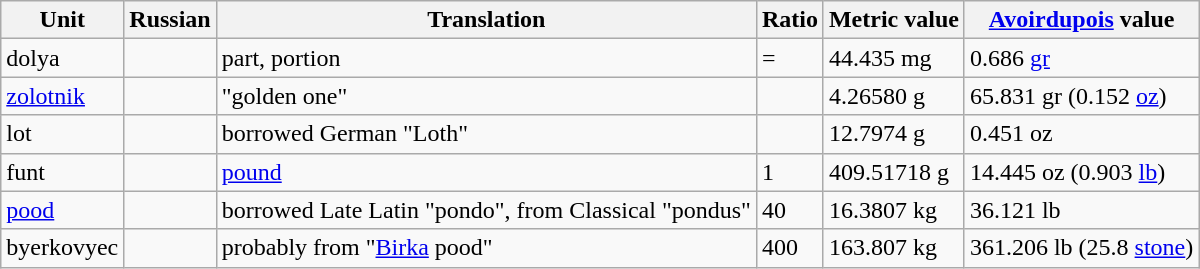<table class="wikitable">
<tr>
<th>Unit</th>
<th>Russian</th>
<th>Translation</th>
<th>Ratio</th>
<th>Metric value</th>
<th><a href='#'>Avoirdupois</a> value</th>
</tr>
<tr>
<td>dolya</td>
<td></td>
<td>part, portion</td>
<td> = </td>
<td>44.435 mg</td>
<td>0.686 <a href='#'>gr</a></td>
</tr>
<tr>
<td><a href='#'>zolotnik</a></td>
<td></td>
<td>"golden one"</td>
<td></td>
<td>4.26580 g</td>
<td>65.831 gr (0.152 <a href='#'>oz</a>)</td>
</tr>
<tr>
<td>lot</td>
<td></td>
<td>borrowed German "Loth"</td>
<td></td>
<td>12.7974 g</td>
<td>0.451 oz</td>
</tr>
<tr>
<td>funt</td>
<td></td>
<td><a href='#'>pound</a></td>
<td>1</td>
<td>409.51718 g</td>
<td>14.445 oz (0.903 <a href='#'>lb</a>)</td>
</tr>
<tr>
<td><a href='#'>pood</a></td>
<td></td>
<td>borrowed Late Latin "pondo", from Classical "pondus"</td>
<td>40</td>
<td>16.3807 kg</td>
<td>36.121 lb</td>
</tr>
<tr>
<td>byerkovyec</td>
<td></td>
<td>probably from "<a href='#'>Birka</a> pood"</td>
<td>400</td>
<td>163.807 kg</td>
<td>361.206 lb (25.8 <a href='#'>stone</a>)</td>
</tr>
</table>
